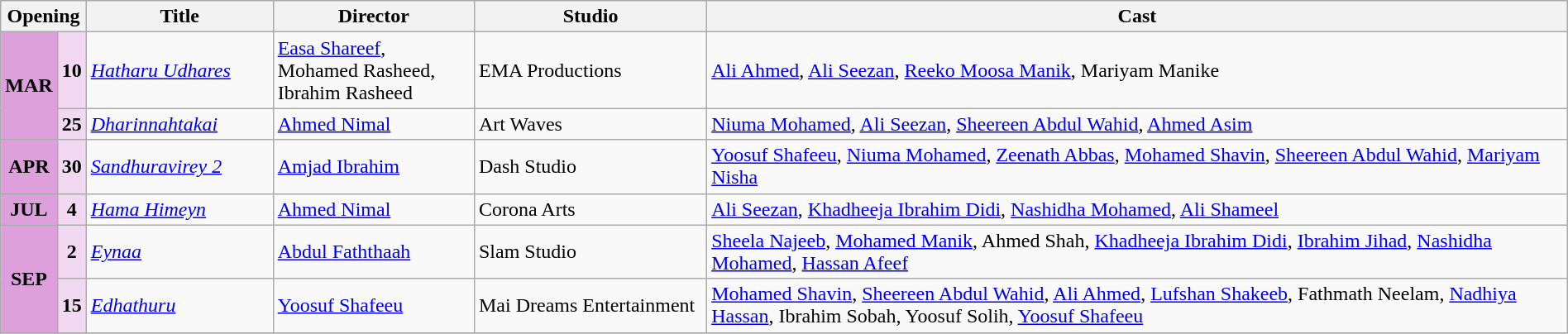<table class="wikitable plainrowheaders" width="100%">
<tr>
<th scope="col" colspan="2" width=4%>Opening</th>
<th scope="col" width=12%>Title</th>
<th scope="col" width=13%>Director</th>
<th scope="col" width=15%>Studio</th>
<th scope="col" width=61%>Cast</th>
</tr>
<tr>
<td style="text-align:center; background:plum; textcolor:#000;" rowspan="2"><strong>MAR</strong></td>
<td style="text-align:center; background:#f1daf1;"><strong>10</strong></td>
<td><em><a href='#'>Hatharu Udhares</a></em></td>
<td><a href='#'>Easa Shareef</a>,<br>Mohamed Rasheed,<br>Ibrahim Rasheed</td>
<td>EMA Productions</td>
<td><a href='#'>Ali Ahmed</a>, <a href='#'>Ali Seezan</a>, <a href='#'>Reeko Moosa Manik</a>, Mariyam Manike</td>
</tr>
<tr>
<td style="text-align:center; background:#f1daf1;"><strong>25</strong></td>
<td><em><a href='#'>Dharinnahtakai</a></em></td>
<td><a href='#'>Ahmed Nimal</a></td>
<td>Art Waves</td>
<td><a href='#'>Niuma Mohamed</a>, <a href='#'>Ali Seezan</a>, <a href='#'>Sheereen Abdul Wahid</a>, <a href='#'>Ahmed Asim</a></td>
</tr>
<tr>
<td style="text-align:center; background:plum; textcolor:#000;"><strong>APR</strong></td>
<td style="text-align:center; background:#f1daf1;"><strong>30</strong></td>
<td><em><a href='#'>Sandhuravirey 2</a></em></td>
<td><a href='#'>Amjad Ibrahim</a></td>
<td>Dash Studio</td>
<td><a href='#'>Yoosuf Shafeeu</a>, <a href='#'>Niuma Mohamed</a>, <a href='#'>Zeenath Abbas</a>, <a href='#'>Mohamed Shavin</a>, <a href='#'>Sheereen Abdul Wahid</a>, <a href='#'>Mariyam Nisha</a></td>
</tr>
<tr>
<td style="text-align:center; background:plum; textcolor:#000;"><strong>JUL</strong></td>
<td style="text-align:center; background:#f1daf1;"><strong>4</strong></td>
<td><em><a href='#'>Hama Himeyn</a></em></td>
<td><a href='#'>Ahmed Nimal</a></td>
<td>Corona Arts</td>
<td><a href='#'>Ali Seezan</a>, <a href='#'>Khadheeja Ibrahim Didi</a>, <a href='#'>Nashidha Mohamed</a>, <a href='#'>Ali Shameel</a></td>
</tr>
<tr>
<td style="text-align:center; background:plum; textcolor:#000;" rowspan="2"><strong>SEP</strong></td>
<td style="text-align:center; background:#f1daf1;"><strong>2</strong></td>
<td><em><a href='#'>Eynaa</a></em></td>
<td><a href='#'>Abdul Faththaah</a></td>
<td>Slam Studio</td>
<td><a href='#'>Sheela Najeeb</a>, <a href='#'>Mohamed Manik</a>, Ahmed Shah, <a href='#'>Khadheeja Ibrahim Didi</a>, <a href='#'>Ibrahim Jihad</a>, <a href='#'>Nashidha Mohamed</a>, <a href='#'>Hassan Afeef</a></td>
</tr>
<tr>
<td style="text-align:center; background:#f1daf1;"><strong>15</strong></td>
<td><em><a href='#'>Edhathuru</a></em></td>
<td><a href='#'>Yoosuf Shafeeu</a></td>
<td>Mai Dreams Entertainment</td>
<td><a href='#'>Mohamed Shavin</a>, <a href='#'>Sheereen Abdul Wahid</a>, <a href='#'>Ali Ahmed</a>, <a href='#'>Lufshan Shakeeb</a>, Fathmath Neelam, <a href='#'>Nadhiya Hassan</a>, Ibrahim Sobah, Yoosuf Solih, <a href='#'>Yoosuf Shafeeu</a></td>
</tr>
<tr>
</tr>
</table>
